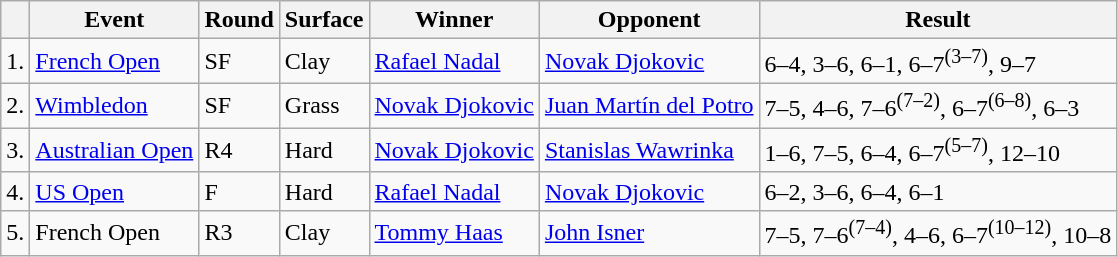<table class=wikitable>
<tr>
<th></th>
<th>Event</th>
<th>Round</th>
<th>Surface</th>
<th>Winner</th>
<th>Opponent</th>
<th>Result</th>
</tr>
<tr>
<td>1.</td>
<td><a href='#'>French Open</a></td>
<td>SF</td>
<td>Clay</td>
<td> <a href='#'>Rafael Nadal</a></td>
<td> <a href='#'>Novak Djokovic</a></td>
<td>6–4, 3–6, 6–1, 6–7<sup>(3–7)</sup>, 9–7</td>
</tr>
<tr>
<td>2.</td>
<td><a href='#'>Wimbledon</a></td>
<td>SF</td>
<td>Grass</td>
<td> <a href='#'>Novak Djokovic</a></td>
<td> <a href='#'>Juan Martín del Potro</a></td>
<td>7–5, 4–6, 7–6<sup>(7–2)</sup>, 6–7<sup>(6–8)</sup>, 6–3</td>
</tr>
<tr>
<td>3.</td>
<td><a href='#'>Australian Open</a></td>
<td>R4</td>
<td>Hard</td>
<td> <a href='#'>Novak Djokovic</a></td>
<td> <a href='#'>Stanislas Wawrinka</a></td>
<td>1–6, 7–5, 6–4, 6–7<sup>(5–7)</sup>, 12–10</td>
</tr>
<tr>
<td>4.</td>
<td><a href='#'>US Open</a></td>
<td>F</td>
<td>Hard</td>
<td> <a href='#'>Rafael Nadal</a></td>
<td> <a href='#'>Novak Djokovic</a></td>
<td>6–2, 3–6, 6–4, 6–1</td>
</tr>
<tr>
<td>5.</td>
<td>French Open</td>
<td>R3</td>
<td>Clay</td>
<td> <a href='#'>Tommy Haas</a></td>
<td> <a href='#'>John Isner</a></td>
<td>7–5, 7–6<sup>(7–4)</sup>, 4–6, 6–7<sup>(10–12)</sup>, 10–8</td>
</tr>
</table>
